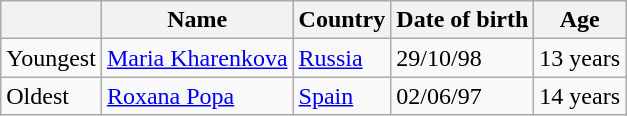<table class="wikitable">
<tr>
<th></th>
<th>Name</th>
<th>Country</th>
<th>Date of birth</th>
<th>Age</th>
</tr>
<tr>
<td>Youngest</td>
<td><a href='#'>Maria Kharenkova</a></td>
<td>  <a href='#'>Russia</a></td>
<td>29/10/98</td>
<td>13 years</td>
</tr>
<tr>
<td>Oldest</td>
<td><a href='#'>Roxana Popa</a></td>
<td> <a href='#'>Spain</a></td>
<td>02/06/97</td>
<td>14 years</td>
</tr>
</table>
